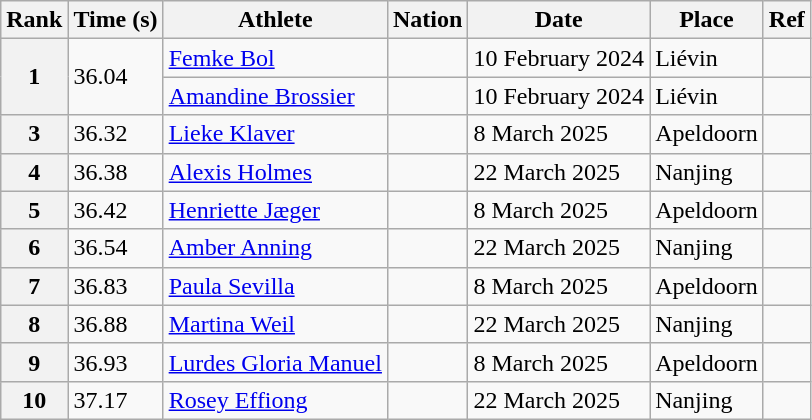<table class="wikitable">
<tr>
<th>Rank</th>
<th>Time (s)</th>
<th>Athlete</th>
<th>Nation</th>
<th>Date</th>
<th>Place</th>
<th>Ref</th>
</tr>
<tr>
<th rowspan="2">1</th>
<td rowspan="2">36.04</td>
<td><a href='#'>Femke Bol</a></td>
<td></td>
<td>10 February 2024</td>
<td>Liévin</td>
<td></td>
</tr>
<tr>
<td><a href='#'>Amandine Brossier</a></td>
<td></td>
<td>10 February 2024</td>
<td>Liévin</td>
<td></td>
</tr>
<tr>
<th>3</th>
<td>36.32</td>
<td><a href='#'>Lieke Klaver</a></td>
<td></td>
<td>8 March 2025</td>
<td>Apeldoorn</td>
<td></td>
</tr>
<tr>
<th>4</th>
<td>36.38</td>
<td><a href='#'>Alexis Holmes</a></td>
<td></td>
<td>22 March 2025</td>
<td>Nanjing</td>
<td></td>
</tr>
<tr>
<th>5</th>
<td>36.42</td>
<td><a href='#'>Henriette Jæger</a></td>
<td></td>
<td>8 March 2025</td>
<td>Apeldoorn</td>
<td></td>
</tr>
<tr>
<th>6</th>
<td>36.54</td>
<td><a href='#'>Amber Anning</a></td>
<td></td>
<td>22 March 2025</td>
<td>Nanjing</td>
<td></td>
</tr>
<tr>
<th>7</th>
<td>36.83</td>
<td><a href='#'>Paula Sevilla</a></td>
<td></td>
<td>8 March 2025</td>
<td>Apeldoorn</td>
<td></td>
</tr>
<tr>
<th>8</th>
<td>36.88</td>
<td><a href='#'>Martina Weil</a></td>
<td></td>
<td>22 March 2025</td>
<td>Nanjing</td>
<td></td>
</tr>
<tr>
<th>9</th>
<td>36.93</td>
<td><a href='#'>Lurdes Gloria Manuel</a></td>
<td></td>
<td>8 March 2025</td>
<td>Apeldoorn</td>
<td></td>
</tr>
<tr>
<th>10</th>
<td>37.17</td>
<td><a href='#'>Rosey Effiong</a></td>
<td></td>
<td>22 March 2025</td>
<td>Nanjing</td>
<td></td>
</tr>
</table>
